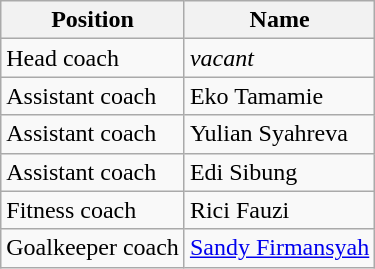<table class="wikitable">
<tr>
<th>Position</th>
<th>Name</th>
</tr>
<tr>
<td>Head coach</td>
<td><em>vacant</em></td>
</tr>
<tr>
<td>Assistant coach</td>
<td> Eko Tamamie</td>
</tr>
<tr>
<td>Assistant coach</td>
<td> Yulian Syahreva</td>
</tr>
<tr>
<td>Assistant coach</td>
<td> Edi Sibung</td>
</tr>
<tr>
<td>Fitness coach</td>
<td> Rici Fauzi</td>
</tr>
<tr>
<td>Goalkeeper coach</td>
<td> <a href='#'>Sandy Firmansyah</a></td>
</tr>
</table>
